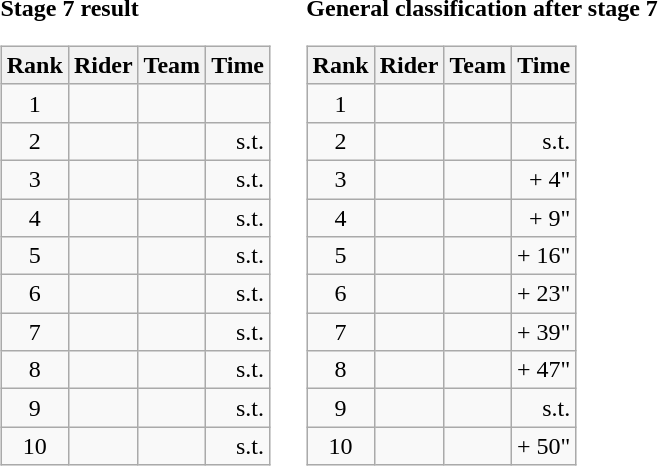<table>
<tr>
<td><strong>Stage 7 result</strong><br><table class="wikitable">
<tr>
<th scope="col">Rank</th>
<th scope="col">Rider</th>
<th scope="col">Team</th>
<th scope="col">Time</th>
</tr>
<tr>
<td style="text-align:center;">1</td>
<td></td>
<td></td>
<td style="text-align:right;"></td>
</tr>
<tr>
<td style="text-align:center;">2</td>
<td></td>
<td></td>
<td style="text-align:right;">s.t.</td>
</tr>
<tr>
<td style="text-align:center;">3</td>
<td></td>
<td></td>
<td style="text-align:right;">s.t.</td>
</tr>
<tr>
<td style="text-align:center;">4</td>
<td></td>
<td></td>
<td style="text-align:right;">s.t.</td>
</tr>
<tr>
<td style="text-align:center;">5</td>
<td></td>
<td></td>
<td style="text-align:right;">s.t.</td>
</tr>
<tr>
<td style="text-align:center;">6</td>
<td></td>
<td></td>
<td style="text-align:right;">s.t.</td>
</tr>
<tr>
<td style="text-align:center;">7</td>
<td></td>
<td></td>
<td style="text-align:right;">s.t.</td>
</tr>
<tr>
<td style="text-align:center;">8</td>
<td></td>
<td></td>
<td style="text-align:right;">s.t.</td>
</tr>
<tr>
<td style="text-align:center;">9</td>
<td></td>
<td></td>
<td style="text-align:right;">s.t.</td>
</tr>
<tr>
<td style="text-align:center;">10</td>
<td></td>
<td></td>
<td style="text-align:right;">s.t.</td>
</tr>
</table>
</td>
<td></td>
<td><strong>General classification after stage 7</strong><br><table class="wikitable">
<tr>
<th scope="col">Rank</th>
<th scope="col">Rider</th>
<th scope="col">Team</th>
<th scope="col">Time</th>
</tr>
<tr>
<td style="text-align:center;">1</td>
<td></td>
<td></td>
<td style="text-align:right;"></td>
</tr>
<tr>
<td style="text-align:center;">2</td>
<td></td>
<td></td>
<td style="text-align:right;">s.t.</td>
</tr>
<tr>
<td style="text-align:center;">3</td>
<td></td>
<td></td>
<td style="text-align:right;">+ 4"</td>
</tr>
<tr>
<td style="text-align:center;">4</td>
<td></td>
<td></td>
<td style="text-align:right;">+ 9"</td>
</tr>
<tr>
<td style="text-align:center;">5</td>
<td></td>
<td></td>
<td style="text-align:right;">+ 16"</td>
</tr>
<tr>
<td style="text-align:center;">6</td>
<td></td>
<td></td>
<td style="text-align:right;">+ 23"</td>
</tr>
<tr>
<td style="text-align:center;">7</td>
<td></td>
<td></td>
<td style="text-align:right;">+ 39"</td>
</tr>
<tr>
<td style="text-align:center;">8</td>
<td></td>
<td></td>
<td style="text-align:right;">+ 47"</td>
</tr>
<tr>
<td style="text-align:center;">9</td>
<td></td>
<td></td>
<td style="text-align:right;">s.t.</td>
</tr>
<tr>
<td style="text-align:center;">10</td>
<td></td>
<td></td>
<td style="text-align:right;">+ 50"</td>
</tr>
</table>
</td>
</tr>
</table>
